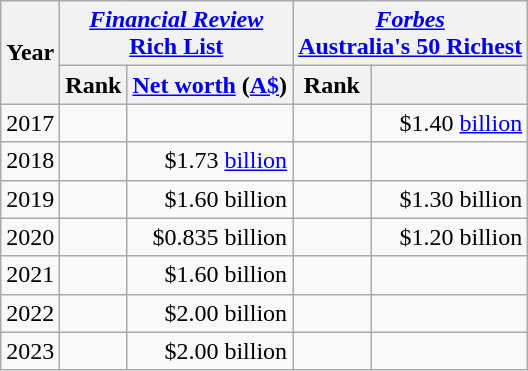<table class="wikitable">
<tr>
<th rowspan=2>Year</th>
<th colspan=2><em><a href='#'>Financial Review</a></em><br><a href='#'>Rich List</a></th>
<th colspan=2><em><a href='#'>Forbes</a></em><br><a href='#'>Australia's 50 Richest</a></th>
</tr>
<tr>
<th>Rank</th>
<th><a href='#'>Net worth</a> (<a href='#'>A$</a>)</th>
<th>Rank</th>
<th></th>
</tr>
<tr>
<td>2017</td>
<td align="center"></td>
<td align="right"></td>
<td align="center"> </td>
<td align="right">$1.40 <a href='#'>billion</a> </td>
</tr>
<tr>
<td>2018</td>
<td align="center"></td>
<td align="right">$1.73 <a href='#'>billion</a> </td>
<td align="center"></td>
<td align="right"></td>
</tr>
<tr>
<td>2019</td>
<td align="center"></td>
<td align="right">$1.60 billion </td>
<td align="center"></td>
<td align="right">$1.30 billion </td>
</tr>
<tr>
<td>2020</td>
<td align="center"></td>
<td align="right">$0.835 billion </td>
<td align="center"></td>
<td align="right">$1.20 billion  </td>
</tr>
<tr>
<td>2021</td>
<td align="center"></td>
<td align="right">$1.60 billion </td>
<td align="center"></td>
<td align="right"></td>
</tr>
<tr>
<td>2022</td>
<td align="center"></td>
<td align="right">$2.00 billion </td>
<td align="center"></td>
<td align="right"></td>
</tr>
<tr>
<td>2023</td>
<td align="center"></td>
<td align="right">$2.00 billion </td>
<td align="center"></td>
<td align="right"></td>
</tr>
</table>
